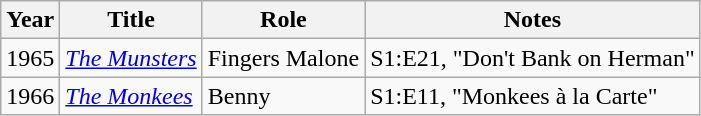<table class="wikitable">
<tr>
<th>Year</th>
<th>Title</th>
<th>Role</th>
<th>Notes</th>
</tr>
<tr>
<td>1965</td>
<td><a href='#'><em>The Munsters</em></a></td>
<td>Fingers Malone</td>
<td>S1:E21, "Don't Bank on Herman"</td>
</tr>
<tr>
<td>1966</td>
<td><em><a href='#'>The Monkees</a></em></td>
<td>Benny</td>
<td>S1:E11, "Monkees à la Carte"</td>
</tr>
</table>
